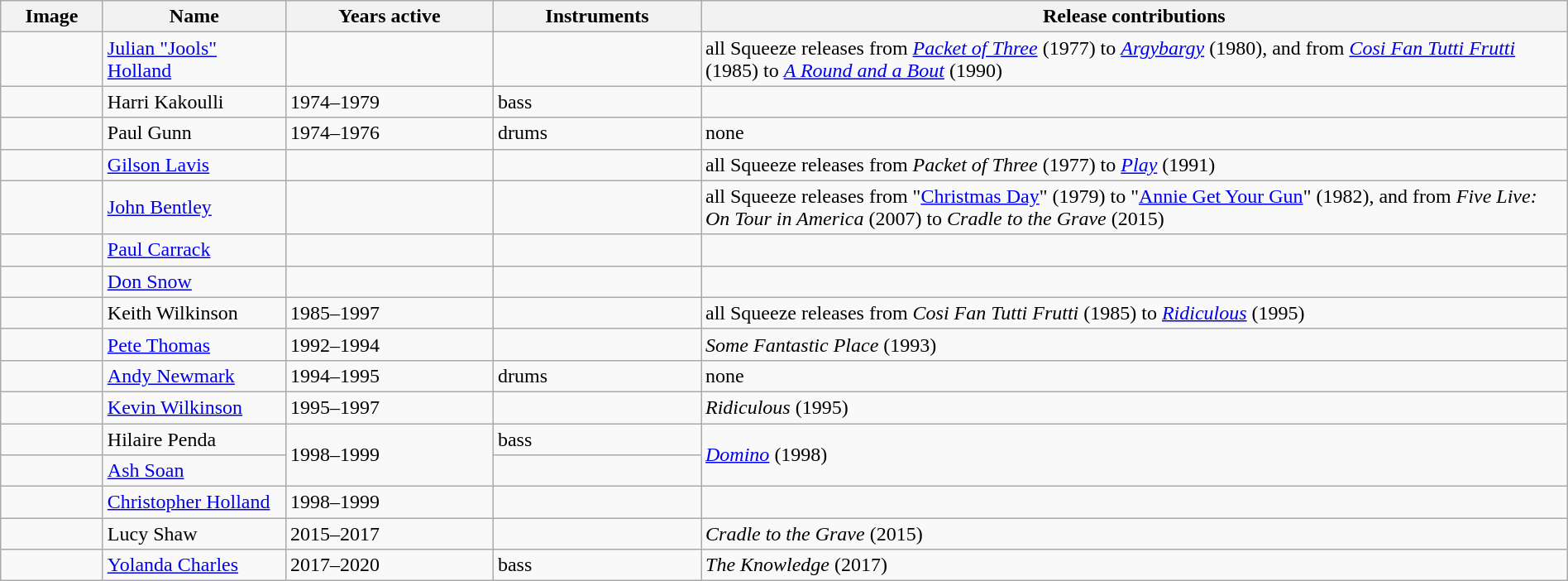<table class="wikitable" border="1" width=100%>
<tr>
<th width="75">Image</th>
<th width="140">Name</th>
<th width="160">Years active</th>
<th width="160">Instruments</th>
<th>Release contributions</th>
</tr>
<tr>
<td></td>
<td><a href='#'>Julian "Jools" Holland</a></td>
<td></td>
<td></td>
<td>all Squeeze releases from <em><a href='#'>Packet of Three</a></em> (1977) to <em><a href='#'>Argybargy</a></em> (1980), and from <em><a href='#'>Cosi Fan Tutti Frutti</a></em> (1985) to <em><a href='#'>A Round and a Bout</a></em> (1990)</td>
</tr>
<tr>
<td></td>
<td>Harri Kakoulli</td>
<td>1974–1979</td>
<td>bass</td>
<td></td>
</tr>
<tr>
<td></td>
<td>Paul Gunn</td>
<td>1974–1976</td>
<td>drums</td>
<td>none</td>
</tr>
<tr>
<td></td>
<td><a href='#'>Gilson Lavis</a></td>
<td></td>
<td></td>
<td>all Squeeze releases from <em>Packet of Three</em> (1977) to <em><a href='#'>Play</a></em> (1991)</td>
</tr>
<tr>
<td></td>
<td><a href='#'>John Bentley</a></td>
<td></td>
<td></td>
<td>all Squeeze releases from "<a href='#'>Christmas Day</a>" (1979) to "<a href='#'>Annie Get Your Gun</a>" (1982), and from <em>Five Live: On Tour in America</em> (2007) to <em>Cradle to the Grave</em> (2015)</td>
</tr>
<tr>
<td></td>
<td><a href='#'>Paul Carrack</a></td>
<td></td>
<td></td>
<td></td>
</tr>
<tr>
<td></td>
<td><a href='#'>Don Snow</a></td>
<td></td>
<td></td>
<td></td>
</tr>
<tr>
<td></td>
<td>Keith Wilkinson</td>
<td>1985–1997</td>
<td></td>
<td>all Squeeze releases from <em>Cosi Fan Tutti Frutti</em> (1985) to <em><a href='#'>Ridiculous</a></em> (1995)</td>
</tr>
<tr>
<td></td>
<td><a href='#'>Pete Thomas</a></td>
<td>1992–1994</td>
<td></td>
<td><em>Some Fantastic Place</em> (1993)</td>
</tr>
<tr>
<td></td>
<td><a href='#'>Andy Newmark</a></td>
<td>1994–1995</td>
<td>drums</td>
<td>none</td>
</tr>
<tr>
<td></td>
<td><a href='#'>Kevin Wilkinson</a></td>
<td>1995–1997 </td>
<td></td>
<td><em>Ridiculous</em> (1995)</td>
</tr>
<tr>
<td></td>
<td>Hilaire Penda</td>
<td rowspan="2">1998–1999</td>
<td>bass</td>
<td rowspan="2"><em><a href='#'>Domino</a></em> (1998)</td>
</tr>
<tr>
<td></td>
<td><a href='#'>Ash Soan</a></td>
<td></td>
</tr>
<tr>
<td></td>
<td><a href='#'>Christopher Holland</a></td>
<td>1998–1999 </td>
<td></td>
<td></td>
</tr>
<tr>
<td></td>
<td>Lucy Shaw</td>
<td>2015–2017</td>
<td></td>
<td><em>Cradle to the Grave</em> (2015)</td>
</tr>
<tr>
<td></td>
<td><a href='#'>Yolanda Charles</a></td>
<td>2017–2020</td>
<td>bass</td>
<td><em>The Knowledge</em> (2017)</td>
</tr>
</table>
